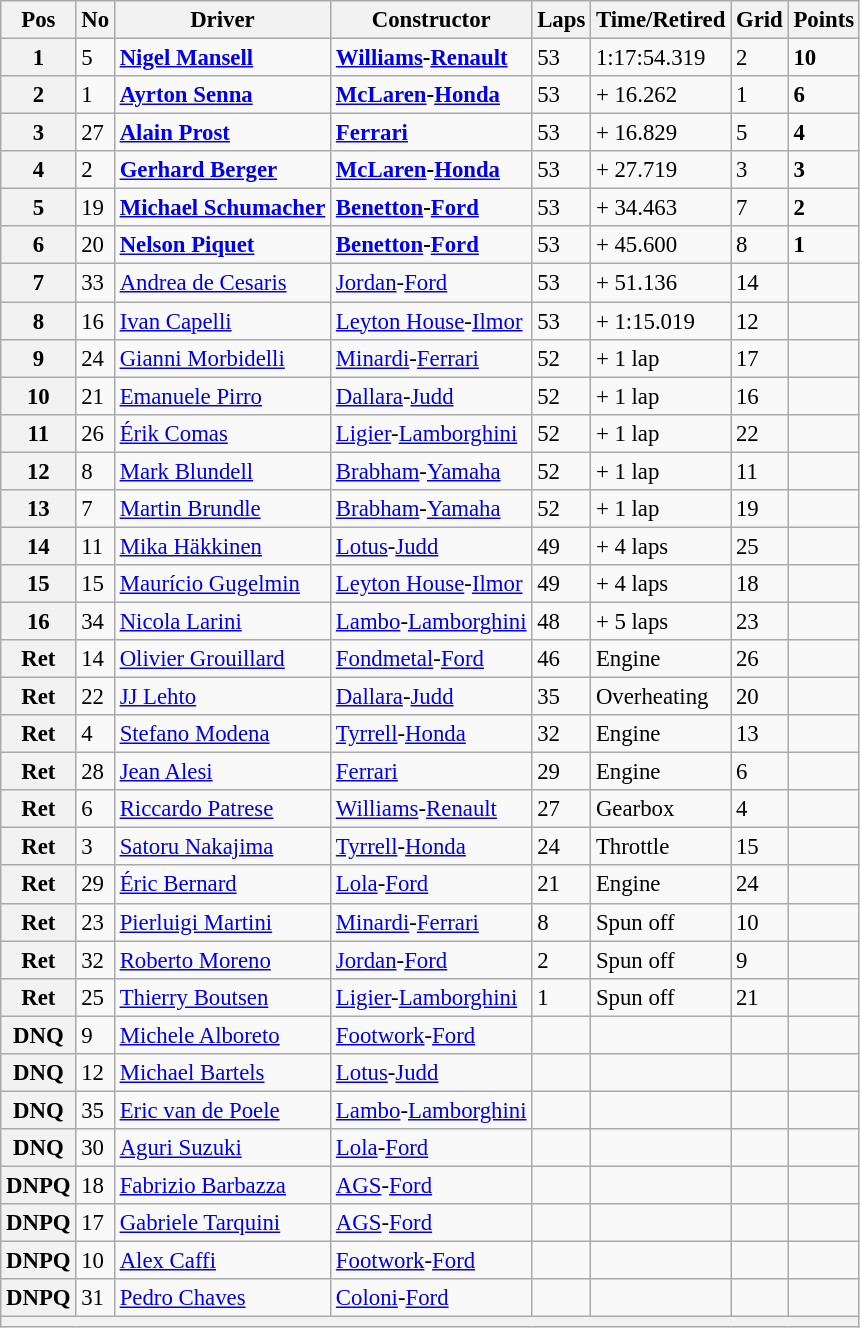<table class="wikitable" style="font-size: 95%;">
<tr>
<th>Pos</th>
<th>No</th>
<th>Driver</th>
<th>Constructor</th>
<th>Laps</th>
<th>Time/Retired</th>
<th>Grid</th>
<th>Points</th>
</tr>
<tr>
<th>1</th>
<td>5</td>
<td> <strong><a href='#'>Nigel Mansell</a></strong></td>
<td><strong><a href='#'>Williams</a>-<a href='#'>Renault</a></strong></td>
<td>53</td>
<td>1:17:54.319</td>
<td>2</td>
<td><strong>10</strong></td>
</tr>
<tr>
<th>2</th>
<td>1</td>
<td> <strong><a href='#'>Ayrton Senna</a></strong></td>
<td><strong><a href='#'>McLaren</a>-<a href='#'>Honda</a></strong></td>
<td>53</td>
<td>+ 16.262</td>
<td>1</td>
<td><strong>6</strong></td>
</tr>
<tr>
<th>3</th>
<td>27</td>
<td> <strong><a href='#'>Alain Prost</a></strong></td>
<td><strong><a href='#'>Ferrari</a></strong></td>
<td>53</td>
<td>+ 16.829</td>
<td>5</td>
<td><strong>4</strong></td>
</tr>
<tr>
<th>4</th>
<td>2</td>
<td> <strong><a href='#'>Gerhard Berger</a></strong></td>
<td><strong><a href='#'>McLaren</a>-<a href='#'>Honda</a></strong></td>
<td>53</td>
<td>+ 27.719</td>
<td>3</td>
<td><strong>3</strong></td>
</tr>
<tr>
<th>5</th>
<td>19</td>
<td> <strong><a href='#'>Michael Schumacher</a></strong></td>
<td><strong><a href='#'>Benetton</a>-<a href='#'>Ford</a></strong></td>
<td>53</td>
<td>+ 34.463</td>
<td>7</td>
<td><strong>2</strong></td>
</tr>
<tr>
<th>6</th>
<td>20</td>
<td> <strong><a href='#'>Nelson Piquet</a></strong></td>
<td><strong><a href='#'>Benetton</a>-<a href='#'>Ford</a></strong></td>
<td>53</td>
<td>+ 45.600</td>
<td>8</td>
<td><strong>1</strong></td>
</tr>
<tr>
<th>7</th>
<td>33</td>
<td> <a href='#'>Andrea de Cesaris</a></td>
<td><a href='#'>Jordan</a>-<a href='#'>Ford</a></td>
<td>53</td>
<td>+ 51.136</td>
<td>14</td>
<td></td>
</tr>
<tr>
<th>8</th>
<td>16</td>
<td> <a href='#'>Ivan Capelli</a></td>
<td><a href='#'>Leyton House</a>-<a href='#'>Ilmor</a></td>
<td>53</td>
<td>+ 1:15.019</td>
<td>12</td>
<td></td>
</tr>
<tr>
<th>9</th>
<td>24</td>
<td> <a href='#'>Gianni Morbidelli</a></td>
<td><a href='#'>Minardi</a>-<a href='#'>Ferrari</a></td>
<td>52</td>
<td>+ 1 lap</td>
<td>17</td>
<td></td>
</tr>
<tr>
<th>10</th>
<td>21</td>
<td> <a href='#'>Emanuele Pirro</a></td>
<td><a href='#'>Dallara</a>-<a href='#'>Judd</a></td>
<td>52</td>
<td>+ 1 lap</td>
<td>16</td>
<td></td>
</tr>
<tr>
<th>11</th>
<td>26</td>
<td> <a href='#'>Érik Comas</a></td>
<td><a href='#'>Ligier</a>-<a href='#'>Lamborghini</a></td>
<td>52</td>
<td>+ 1 lap</td>
<td>22</td>
<td></td>
</tr>
<tr>
<th>12</th>
<td>8</td>
<td> <a href='#'>Mark Blundell</a></td>
<td><a href='#'>Brabham</a>-<a href='#'>Yamaha</a></td>
<td>52</td>
<td>+ 1 lap</td>
<td>11</td>
<td></td>
</tr>
<tr>
<th>13</th>
<td>7</td>
<td> <a href='#'>Martin Brundle</a></td>
<td><a href='#'>Brabham</a>-<a href='#'>Yamaha</a></td>
<td>52</td>
<td>+ 1 lap</td>
<td>19</td>
<td></td>
</tr>
<tr>
<th>14</th>
<td>11</td>
<td> <a href='#'>Mika Häkkinen</a></td>
<td><a href='#'>Lotus</a>-<a href='#'>Judd</a></td>
<td>49</td>
<td>+ 4 laps</td>
<td>25</td>
<td></td>
</tr>
<tr>
<th>15</th>
<td>15</td>
<td> <a href='#'>Maurício Gugelmin</a></td>
<td><a href='#'>Leyton House</a>-<a href='#'>Ilmor</a></td>
<td>49</td>
<td>+ 4 laps</td>
<td>18</td>
<td></td>
</tr>
<tr>
<th>16</th>
<td>34</td>
<td> <a href='#'>Nicola Larini</a></td>
<td><a href='#'>Lambo</a>-<a href='#'>Lamborghini</a></td>
<td>48</td>
<td>+ 5 laps</td>
<td>23</td>
<td></td>
</tr>
<tr>
<th>Ret</th>
<td>14</td>
<td> <a href='#'>Olivier Grouillard</a></td>
<td><a href='#'>Fondmetal</a>-<a href='#'>Ford</a></td>
<td>46</td>
<td>Engine</td>
<td>26</td>
<td></td>
</tr>
<tr>
<th>Ret</th>
<td>22</td>
<td> <a href='#'>JJ Lehto</a></td>
<td><a href='#'>Dallara</a>-<a href='#'>Judd</a></td>
<td>35</td>
<td>Overheating</td>
<td>20</td>
<td></td>
</tr>
<tr>
<th>Ret</th>
<td>4</td>
<td> <a href='#'>Stefano Modena</a></td>
<td><a href='#'>Tyrrell</a>-<a href='#'>Honda</a></td>
<td>32</td>
<td>Engine</td>
<td>13</td>
<td></td>
</tr>
<tr>
<th>Ret</th>
<td>28</td>
<td> <a href='#'>Jean Alesi</a></td>
<td><a href='#'>Ferrari</a></td>
<td>29</td>
<td>Engine</td>
<td>6</td>
<td></td>
</tr>
<tr>
<th>Ret</th>
<td>6</td>
<td> <a href='#'>Riccardo Patrese</a></td>
<td><a href='#'>Williams</a>-<a href='#'>Renault</a></td>
<td>27</td>
<td>Gearbox</td>
<td>4</td>
<td></td>
</tr>
<tr>
<th>Ret</th>
<td>3</td>
<td> <a href='#'>Satoru Nakajima</a></td>
<td><a href='#'>Tyrrell</a>-<a href='#'>Honda</a></td>
<td>24</td>
<td>Throttle</td>
<td>15</td>
<td></td>
</tr>
<tr>
<th>Ret</th>
<td>29</td>
<td> <a href='#'>Éric Bernard</a></td>
<td><a href='#'>Lola</a>-<a href='#'>Ford</a></td>
<td>21</td>
<td>Engine</td>
<td>24</td>
<td></td>
</tr>
<tr>
<th>Ret</th>
<td>23</td>
<td> <a href='#'>Pierluigi Martini</a></td>
<td><a href='#'>Minardi</a>-<a href='#'>Ferrari</a></td>
<td>8</td>
<td>Spun off</td>
<td>10</td>
<td></td>
</tr>
<tr>
<th>Ret</th>
<td>32</td>
<td> <a href='#'>Roberto Moreno</a></td>
<td><a href='#'>Jordan</a>-<a href='#'>Ford</a></td>
<td>2</td>
<td>Spun off</td>
<td>9</td>
<td></td>
</tr>
<tr>
<th>Ret</th>
<td>25</td>
<td> <a href='#'>Thierry Boutsen</a></td>
<td><a href='#'>Ligier</a>-<a href='#'>Lamborghini</a></td>
<td>1</td>
<td>Spun off</td>
<td>21</td>
<td></td>
</tr>
<tr>
<th>DNQ</th>
<td>9</td>
<td> <a href='#'>Michele Alboreto</a></td>
<td><a href='#'>Footwork</a>-<a href='#'>Ford</a></td>
<td></td>
<td></td>
<td></td>
<td></td>
</tr>
<tr>
<th>DNQ</th>
<td>12</td>
<td> <a href='#'>Michael Bartels</a></td>
<td><a href='#'>Lotus</a>-<a href='#'>Judd</a></td>
<td></td>
<td></td>
<td></td>
<td></td>
</tr>
<tr>
<th>DNQ</th>
<td>35</td>
<td> <a href='#'>Eric van de Poele</a></td>
<td><a href='#'>Lambo</a>-<a href='#'>Lamborghini</a></td>
<td></td>
<td></td>
<td></td>
<td></td>
</tr>
<tr>
<th>DNQ</th>
<td>30</td>
<td> <a href='#'>Aguri Suzuki</a></td>
<td><a href='#'>Lola</a>-<a href='#'>Ford</a></td>
<td></td>
<td></td>
<td></td>
<td></td>
</tr>
<tr>
<th>DNPQ</th>
<td>18</td>
<td> <a href='#'>Fabrizio Barbazza</a></td>
<td><a href='#'>AGS</a>-<a href='#'>Ford</a></td>
<td></td>
<td></td>
<td></td>
<td></td>
</tr>
<tr>
<th>DNPQ</th>
<td>17</td>
<td> <a href='#'>Gabriele Tarquini</a></td>
<td><a href='#'>AGS</a>-<a href='#'>Ford</a></td>
<td></td>
<td></td>
<td></td>
<td></td>
</tr>
<tr>
<th>DNPQ</th>
<td>10</td>
<td> <a href='#'>Alex Caffi</a></td>
<td><a href='#'>Footwork</a>-<a href='#'>Ford</a></td>
<td></td>
<td></td>
<td></td>
<td></td>
</tr>
<tr>
<th>DNPQ</th>
<td>31</td>
<td> <a href='#'>Pedro Chaves</a></td>
<td><a href='#'>Coloni</a>-<a href='#'>Ford</a></td>
<td></td>
<td></td>
<td></td>
<td></td>
</tr>
<tr>
<th colspan="8"></th>
</tr>
</table>
